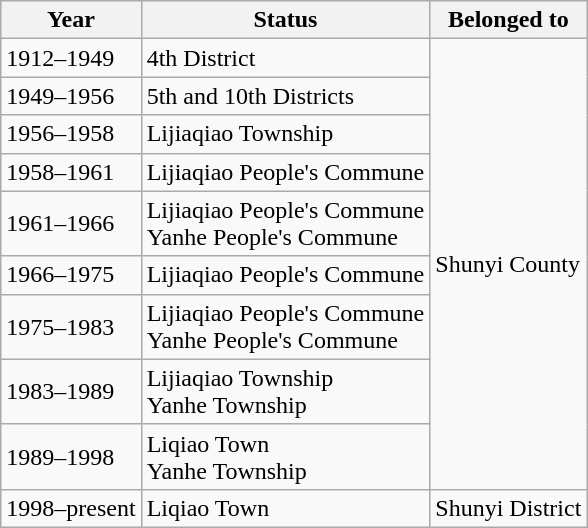<table class="wikitable">
<tr>
<th>Year</th>
<th>Status</th>
<th>Belonged to</th>
</tr>
<tr>
<td>1912–1949</td>
<td>4th District</td>
<td rowspan="9">Shunyi County</td>
</tr>
<tr>
<td>1949–1956</td>
<td>5th and 10th Districts</td>
</tr>
<tr>
<td>1956–1958</td>
<td>Lijiaqiao Township</td>
</tr>
<tr>
<td>1958–1961</td>
<td>Lijiaqiao People's Commune</td>
</tr>
<tr>
<td>1961–1966</td>
<td>Lijiaqiao People's Commune<br>Yanhe People's Commune</td>
</tr>
<tr>
<td>1966–1975</td>
<td>Lijiaqiao People's Commune</td>
</tr>
<tr>
<td>1975–1983</td>
<td>Lijiaqiao People's Commune<br>Yanhe People's Commune</td>
</tr>
<tr>
<td>1983–1989</td>
<td>Lijiaqiao Township<br>Yanhe Township</td>
</tr>
<tr>
<td>1989–1998</td>
<td>Liqiao Town<br>Yanhe Township</td>
</tr>
<tr>
<td>1998–present</td>
<td>Liqiao Town</td>
<td>Shunyi District</td>
</tr>
</table>
